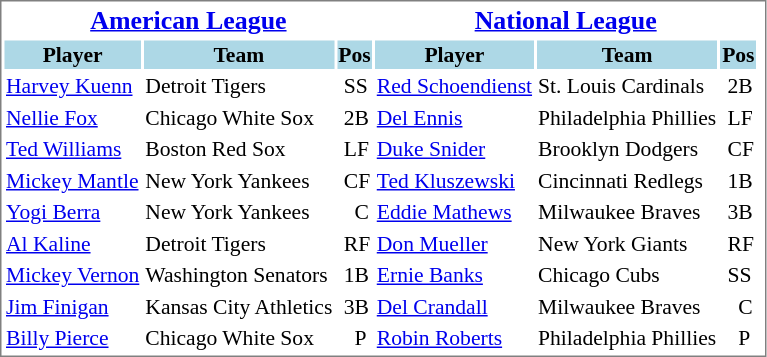<table cellpadding="1"  style="width:auto; font-size:90%; border:1px solid gray;">
<tr style="text-align:center; font-size:larger;">
<th colspan=3><a href='#'>American League</a></th>
<th colspan=3><a href='#'>National League</a></th>
</tr>
<tr style="background:lightblue;">
<th>Player</th>
<th>Team</th>
<th>Pos</th>
<th>Player</th>
<th>Team</th>
<th>Pos</th>
</tr>
<tr>
<td><a href='#'>Harvey Kuenn</a></td>
<td>Detroit Tigers</td>
<td> SS</td>
<td><a href='#'>Red Schoendienst</a></td>
<td>St. Louis Cardinals</td>
<td> 2B</td>
</tr>
<tr>
<td><a href='#'>Nellie Fox</a></td>
<td>Chicago White Sox</td>
<td> 2B</td>
<td><a href='#'>Del Ennis</a></td>
<td>Philadelphia Phillies</td>
<td> LF</td>
</tr>
<tr>
<td><a href='#'>Ted Williams</a></td>
<td>Boston Red Sox</td>
<td> LF</td>
<td><a href='#'>Duke Snider</a></td>
<td>Brooklyn Dodgers</td>
<td> CF</td>
</tr>
<tr>
<td><a href='#'>Mickey Mantle</a></td>
<td>New York Yankees</td>
<td> CF</td>
<td><a href='#'>Ted Kluszewski</a></td>
<td>Cincinnati Redlegs</td>
<td> 1B</td>
</tr>
<tr>
<td><a href='#'>Yogi Berra</a></td>
<td>New York Yankees</td>
<td>   C</td>
<td><a href='#'>Eddie Mathews</a></td>
<td>Milwaukee Braves</td>
<td> 3B</td>
</tr>
<tr>
<td><a href='#'>Al Kaline</a></td>
<td>Detroit Tigers</td>
<td> RF</td>
<td><a href='#'>Don Mueller</a></td>
<td>New York Giants</td>
<td> RF</td>
</tr>
<tr>
<td><a href='#'>Mickey Vernon</a></td>
<td>Washington Senators</td>
<td> 1B</td>
<td><a href='#'>Ernie Banks</a></td>
<td>Chicago Cubs</td>
<td> SS</td>
</tr>
<tr>
<td><a href='#'>Jim Finigan</a></td>
<td>Kansas City Athletics</td>
<td> 3B</td>
<td><a href='#'>Del Crandall</a></td>
<td>Milwaukee Braves</td>
<td>   C</td>
<td></td>
</tr>
<tr>
<td><a href='#'>Billy Pierce</a></td>
<td>Chicago White Sox</td>
<td>   P</td>
<td><a href='#'>Robin Roberts</a></td>
<td>Philadelphia Phillies</td>
<td>   P</td>
</tr>
</table>
